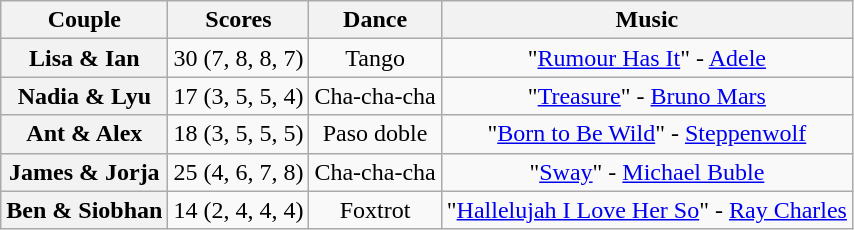<table class="wikitable sortable" style="text-align:center;">
<tr>
<th scope="col">Couple</th>
<th scope="col">Scores</th>
<th scope="col" class="unsortable">Dance</th>
<th scope="col" class="unsortable">Music</th>
</tr>
<tr>
<th scope="row">Lisa & Ian</th>
<td>30 (7, 8, 8, 7)</td>
<td>Tango</td>
<td>"<a href='#'>Rumour Has It</a>" - <a href='#'>Adele</a></td>
</tr>
<tr>
<th scope="row">Nadia & Lyu</th>
<td>17 (3, 5, 5, 4)</td>
<td>Cha-cha-cha</td>
<td>"<a href='#'>Treasure</a>" - <a href='#'>Bruno Mars</a></td>
</tr>
<tr>
<th scope="row">Ant & Alex</th>
<td>18 (3, 5, 5, 5)</td>
<td>Paso doble</td>
<td>"<a href='#'>Born to Be Wild</a>" - <a href='#'>Steppenwolf</a></td>
</tr>
<tr>
<th scope="row">James & Jorja</th>
<td>25 (4, 6, 7, 8)</td>
<td>Cha-cha-cha</td>
<td>"<a href='#'>Sway</a>" - <a href='#'>Michael Buble</a></td>
</tr>
<tr>
<th scope="row">Ben & Siobhan</th>
<td>14 (2, 4, 4, 4)</td>
<td>Foxtrot</td>
<td>"<a href='#'>Hallelujah I Love Her So</a>" - <a href='#'>Ray Charles</a></td>
</tr>
</table>
